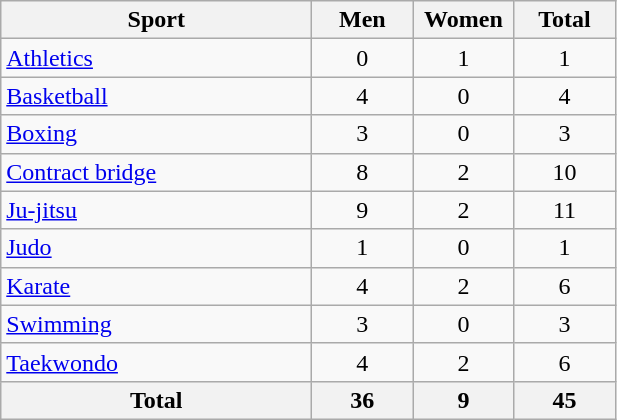<table class="wikitable" style="text-align:center;">
<tr>
<th width=200>Sport</th>
<th width=60>Men</th>
<th width=60>Women</th>
<th width=60>Total</th>
</tr>
<tr>
<td align=left><a href='#'>Athletics</a></td>
<td>0</td>
<td>1</td>
<td>1</td>
</tr>
<tr>
<td align=left><a href='#'>Basketball</a></td>
<td>4</td>
<td>0</td>
<td>4</td>
</tr>
<tr>
<td align=left><a href='#'>Boxing</a></td>
<td>3</td>
<td>0</td>
<td>3</td>
</tr>
<tr>
<td align=left><a href='#'>Contract bridge</a></td>
<td>8</td>
<td>2</td>
<td>10</td>
</tr>
<tr>
<td align=left><a href='#'>Ju-jitsu</a></td>
<td>9</td>
<td>2</td>
<td>11</td>
</tr>
<tr>
<td align=left><a href='#'>Judo</a></td>
<td>1</td>
<td>0</td>
<td>1</td>
</tr>
<tr>
<td align=left><a href='#'>Karate</a></td>
<td>4</td>
<td>2</td>
<td>6</td>
</tr>
<tr>
<td align=left><a href='#'>Swimming</a></td>
<td>3</td>
<td>0</td>
<td>3</td>
</tr>
<tr>
<td align=left><a href='#'>Taekwondo</a></td>
<td>4</td>
<td>2</td>
<td>6</td>
</tr>
<tr>
<th>Total</th>
<th>36</th>
<th>9</th>
<th>45</th>
</tr>
</table>
